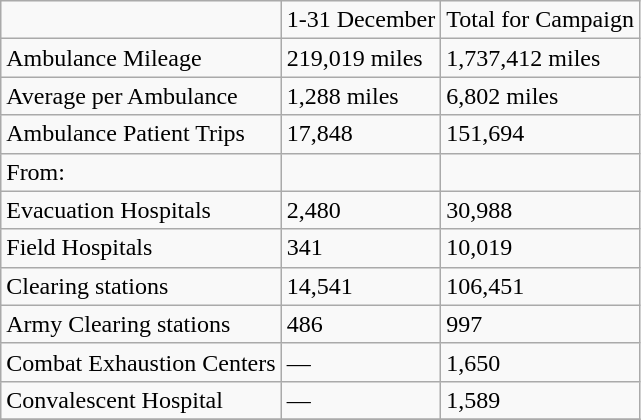<table class="wikitable">
<tr>
<td></td>
<td>1-31 December</td>
<td>Total for Campaign</td>
</tr>
<tr>
<td>Ambulance Mileage</td>
<td>219,019 miles</td>
<td>1,737,412 miles</td>
</tr>
<tr>
<td>Average per Ambulance</td>
<td>1,288 miles</td>
<td>6,802 miles</td>
</tr>
<tr>
<td>Ambulance Patient Trips</td>
<td>17,848</td>
<td>151,694</td>
</tr>
<tr>
<td>From:</td>
<td></td>
<td></td>
</tr>
<tr>
<td>Evacuation Hospitals</td>
<td>2,480</td>
<td>30,988</td>
</tr>
<tr>
<td>Field Hospitals</td>
<td>341</td>
<td>10,019</td>
</tr>
<tr>
<td>Clearing stations</td>
<td>14,541</td>
<td>106,451</td>
</tr>
<tr>
<td>Army Clearing stations</td>
<td>486</td>
<td>997</td>
</tr>
<tr>
<td>Combat Exhaustion Centers</td>
<td>—</td>
<td>1,650</td>
</tr>
<tr>
<td>Convalescent Hospital</td>
<td>—</td>
<td>1,589</td>
</tr>
<tr>
</tr>
</table>
